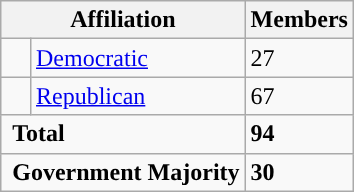<table class="wikitable">
<tr>
<th colspan="2">Affiliation</th>
<th>Members</th>
</tr>
<tr>
<td style="background-color:"> </td>
<td><a href='#'>Democratic</a></td>
<td>27</td>
</tr>
<tr>
<td style="background-color:"> </td>
<td><a href='#'>Republican</a></td>
<td>67</td>
</tr>
<tr>
<td colspan="2" rowspan="1"> <strong>Total</strong></td>
<td><strong>94</strong></td>
</tr>
<tr>
<td colspan="2" rowspan="1"> <strong>Government Majority</strong></td>
<td><strong>30</strong></td>
</tr>
</table>
